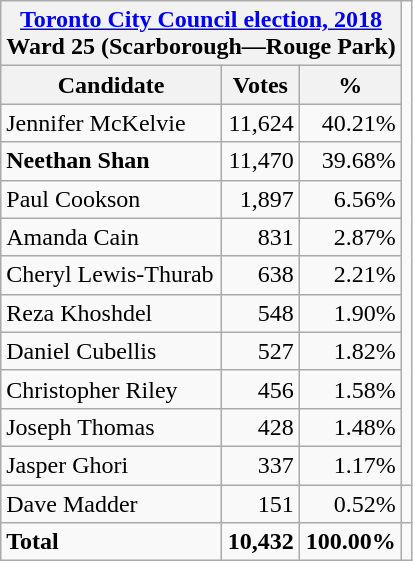<table class="wikitable collapsible" border="1" style="text-align:right;">
<tr>
<th align=center colspan=3><a href='#'>Toronto City Council election, 2018</a><br>Ward 25 (Scarborough—Rouge Park)</th>
</tr>
<tr>
<th align=left>Candidate</th>
<th align=left>Votes</th>
<th align=left>%</th>
</tr>
<tr>
<td align=left>Jennifer McKelvie</td>
<td>11,624</td>
<td>40.21%</td>
</tr>
<tr>
<td align=left><strong>Neethan Shan</strong></td>
<td>11,470</td>
<td>39.68%</td>
</tr>
<tr>
<td align=left>Paul Cookson</td>
<td>1,897</td>
<td>6.56%</td>
</tr>
<tr>
<td align=left>Amanda Cain</td>
<td>831</td>
<td>2.87%</td>
</tr>
<tr>
<td align=left>Cheryl Lewis-Thurab</td>
<td>638</td>
<td>2.21%</td>
</tr>
<tr>
<td align=left>Reza Khoshdel</td>
<td>548</td>
<td>1.90%</td>
</tr>
<tr>
<td align=left>Daniel Cubellis</td>
<td>527</td>
<td>1.82%</td>
</tr>
<tr>
<td align=left>Christopher Riley</td>
<td>456</td>
<td>1.58%</td>
</tr>
<tr>
<td align=left>Joseph Thomas</td>
<td>428</td>
<td>1.48%</td>
</tr>
<tr>
<td align=left>Jasper Ghori</td>
<td>337</td>
<td>1.17%</td>
</tr>
<tr>
<td align=left>Dave Madder</td>
<td>151</td>
<td>0.52%</td>
<td></td>
</tr>
<tr style="font-weight:bold">
<td align=left>Total</td>
<td>10,432</td>
<td>100.00%</td>
</tr>
</table>
